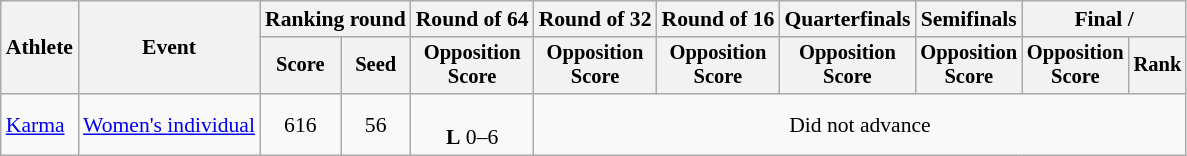<table class="wikitable" style="font-size:90%">
<tr>
<th rowspan=2>Athlete</th>
<th rowspan=2>Event</th>
<th colspan="2">Ranking round</th>
<th>Round of 64</th>
<th>Round of 32</th>
<th>Round of 16</th>
<th>Quarterfinals</th>
<th>Semifinals</th>
<th colspan="2">Final / </th>
</tr>
<tr style="font-size:95%">
<th>Score</th>
<th>Seed</th>
<th>Opposition<br>Score</th>
<th>Opposition<br>Score</th>
<th>Opposition<br>Score</th>
<th>Opposition<br>Score</th>
<th>Opposition<br>Score</th>
<th>Opposition<br>Score</th>
<th>Rank</th>
</tr>
<tr align=center>
<td align=left><a href='#'>Karma</a></td>
<td align=left><a href='#'>Women's individual</a></td>
<td>616</td>
<td>56</td>
<td><br><strong>L</strong> 0–6</td>
<td colspan=6>Did not advance</td>
</tr>
</table>
